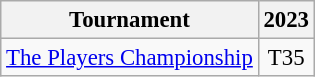<table class="wikitable" style="font-size:95%;text-align:center;">
<tr>
<th>Tournament</th>
<th>2023</th>
</tr>
<tr>
<td align=left><a href='#'>The Players Championship</a></td>
<td>T35</td>
</tr>
</table>
